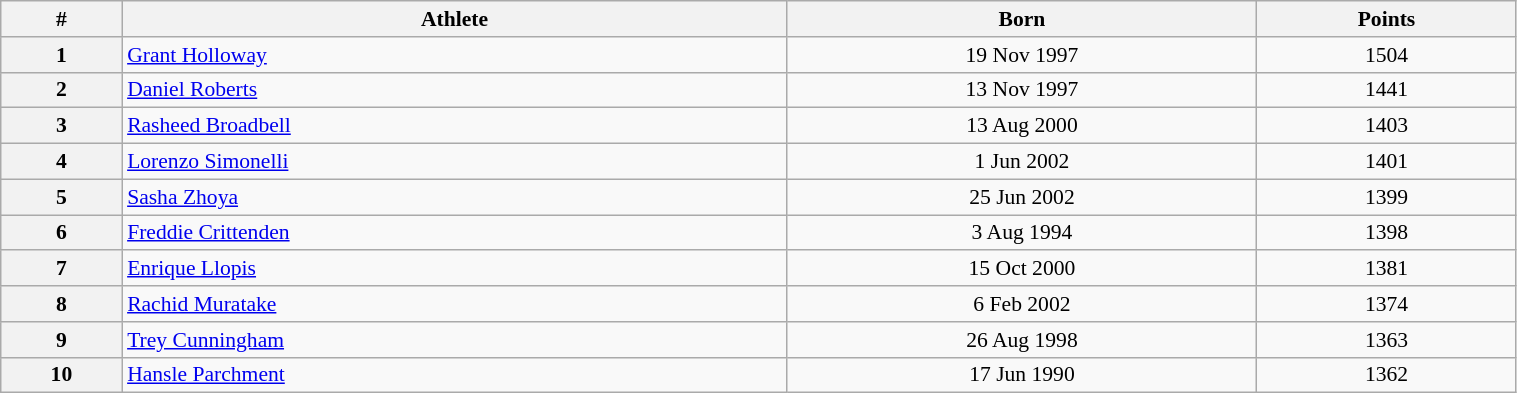<table class="wikitable" width=80% style="font-size:90%; text-align:center;">
<tr>
<th>#</th>
<th>Athlete</th>
<th>Born</th>
<th>Points</th>
</tr>
<tr>
<th>1</th>
<td align=left> <a href='#'>Grant Holloway</a></td>
<td>19 Nov 1997</td>
<td>1504</td>
</tr>
<tr>
<th>2</th>
<td align=left> <a href='#'>Daniel Roberts</a></td>
<td>13 Nov 1997</td>
<td>1441</td>
</tr>
<tr>
<th>3</th>
<td align=left> <a href='#'>Rasheed Broadbell</a></td>
<td>13 Aug 2000</td>
<td>1403</td>
</tr>
<tr>
<th>4</th>
<td align=left> <a href='#'>Lorenzo Simonelli</a></td>
<td>1 Jun 2002</td>
<td>1401</td>
</tr>
<tr>
<th>5</th>
<td align=left> <a href='#'>Sasha Zhoya</a></td>
<td>25 Jun 2002</td>
<td>1399</td>
</tr>
<tr>
<th>6</th>
<td align=left> <a href='#'>Freddie Crittenden</a></td>
<td>3 Aug 1994</td>
<td>1398</td>
</tr>
<tr>
<th>7</th>
<td align=left> <a href='#'>Enrique Llopis</a></td>
<td>15 Oct 2000</td>
<td>1381</td>
</tr>
<tr>
<th>8</th>
<td align=left> <a href='#'>Rachid Muratake</a></td>
<td>6 Feb 2002</td>
<td>1374</td>
</tr>
<tr>
<th>9</th>
<td align=left> <a href='#'>Trey Cunningham</a></td>
<td>26 Aug 1998</td>
<td>1363</td>
</tr>
<tr>
<th>10</th>
<td align=left> <a href='#'>Hansle Parchment</a></td>
<td>17 Jun 1990</td>
<td>1362</td>
</tr>
</table>
